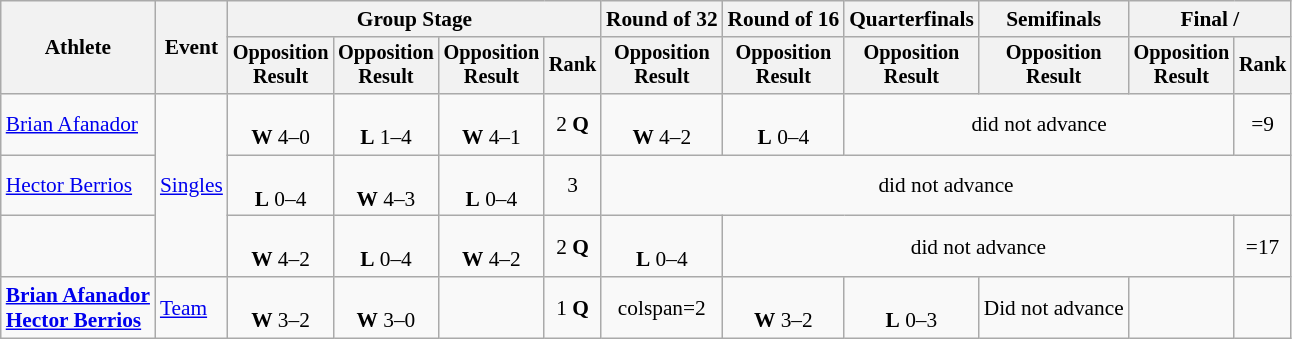<table class="wikitable" style="font-size:89%">
<tr>
<th rowspan=2>Athlete</th>
<th rowspan=2>Event</th>
<th colspan=4>Group Stage</th>
<th>Round of 32</th>
<th>Round of 16</th>
<th>Quarterfinals</th>
<th>Semifinals</th>
<th colspan=2>Final / </th>
</tr>
<tr style="font-size:95%">
<th>Opposition<br>Result</th>
<th>Opposition<br>Result</th>
<th>Opposition<br>Result</th>
<th>Rank</th>
<th>Opposition<br>Result</th>
<th>Opposition<br>Result</th>
<th>Opposition<br>Result</th>
<th>Opposition<br>Result</th>
<th>Opposition<br>Result</th>
<th>Rank</th>
</tr>
<tr align=center>
<td align=left><a href='#'>Brian Afanador</a></td>
<td align=left rowspan=3><a href='#'>Singles</a></td>
<td><br><strong>W</strong> 4–0</td>
<td><br><strong>L</strong> 1–4</td>
<td><br><strong>W</strong> 4–1</td>
<td>2 <strong>Q</strong></td>
<td><br><strong>W</strong> 4–2</td>
<td><br><strong>L</strong> 0–4</td>
<td colspan=3>did not advance</td>
<td>=9</td>
</tr>
<tr align=center>
<td align=left><a href='#'>Hector Berrios</a></td>
<td><br><strong>L</strong> 0–4</td>
<td><br><strong>W</strong> 4–3</td>
<td><br><strong>L</strong> 0–4</td>
<td>3</td>
<td colspan=6>did not advance</td>
</tr>
<tr align=center>
<td align=left></td>
<td><br><strong>W</strong> 4–2</td>
<td><br><strong>L</strong> 0–4</td>
<td><br><strong>W</strong> 4–2</td>
<td>2 <strong>Q</strong></td>
<td><br><strong>L</strong> 0–4</td>
<td colspan=4>did not advance</td>
<td>=17</td>
</tr>
<tr align=center>
<td align=left><strong><a href='#'>Brian Afanador</a><br><a href='#'>Hector Berrios</a><br></strong></td>
<td align=left><a href='#'>Team</a></td>
<td><br><strong>W</strong> 3–2</td>
<td><br><strong>W</strong> 3–0</td>
<td></td>
<td>1 <strong>Q</strong></td>
<td>colspan=2 </td>
<td><br><strong>W</strong> 3–2</td>
<td><br><strong>L</strong> 0–3</td>
<td>Did not advance</td>
<td></td>
</tr>
</table>
